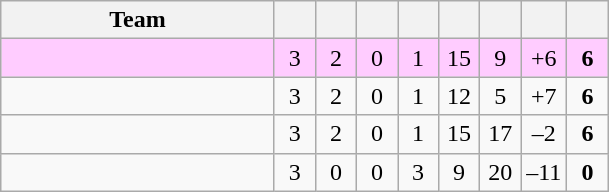<table class="wikitable" style="text-align: center;">
<tr>
<th style="width:175px;">Team</th>
<th width="20"></th>
<th width="20"></th>
<th width="20"></th>
<th width="20"></th>
<th width="20"></th>
<th width="20"></th>
<th></th>
<th width="20"></th>
</tr>
<tr style="background:#fcf;">
<td align=left></td>
<td>3</td>
<td>2</td>
<td>0</td>
<td>1</td>
<td>15</td>
<td>9</td>
<td>+6</td>
<td><strong>6</strong></td>
</tr>
<tr>
<td align=left></td>
<td>3</td>
<td>2</td>
<td>0</td>
<td>1</td>
<td>12</td>
<td>5</td>
<td>+7</td>
<td><strong>6</strong></td>
</tr>
<tr>
<td align=left></td>
<td>3</td>
<td>2</td>
<td>0</td>
<td>1</td>
<td>15</td>
<td>17</td>
<td>–2</td>
<td><strong>6</strong></td>
</tr>
<tr>
<td align=left></td>
<td>3</td>
<td>0</td>
<td>0</td>
<td>3</td>
<td>9</td>
<td>20</td>
<td>–11</td>
<td><strong>0</strong></td>
</tr>
</table>
